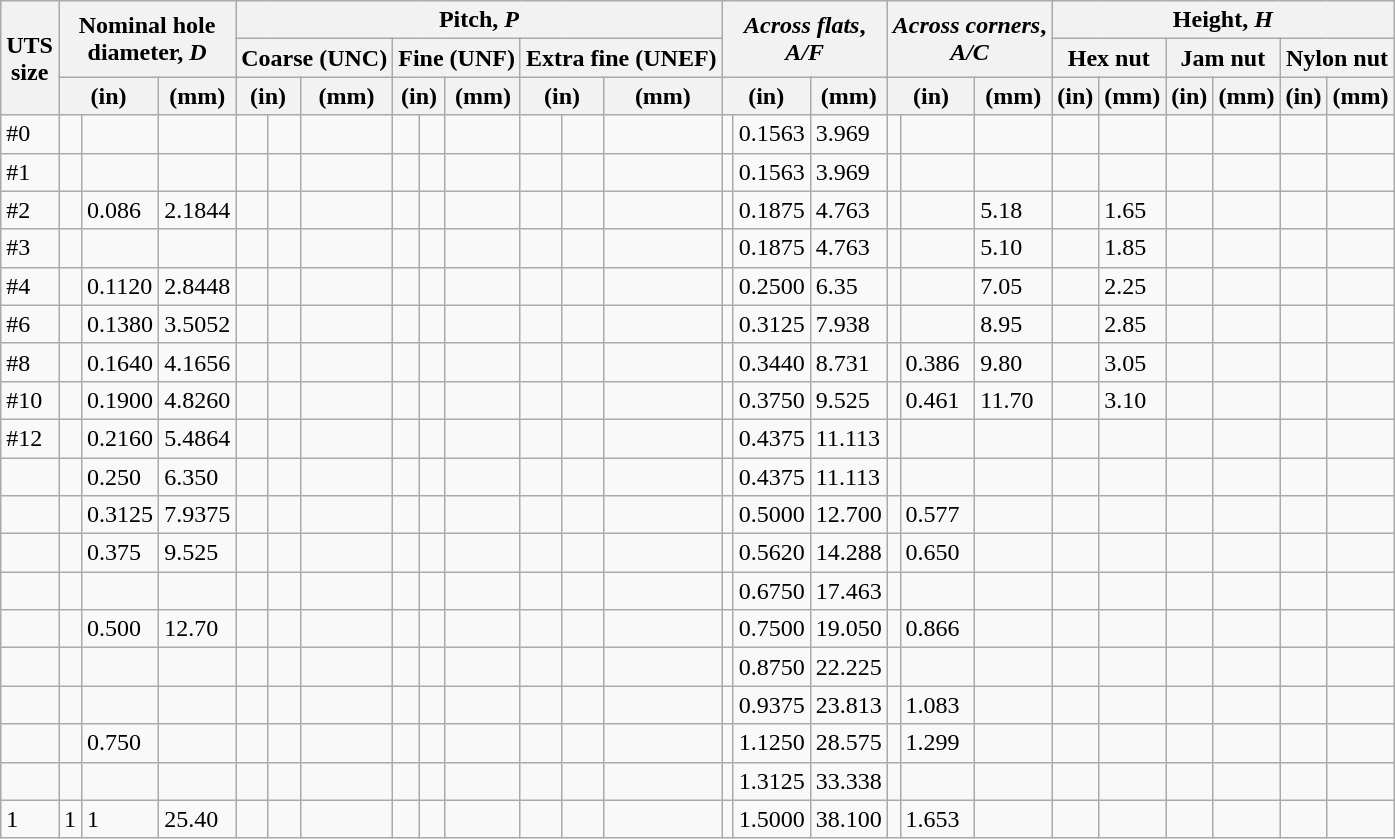<table class=wikitable>
<tr>
<th rowspan=3>UTS<br>size</th>
<th rowspan=2 colspan=3>Nominal hole <br>diameter, <em>D</em></th>
<th colspan=9>Pitch, <em>P</em></th>
<th rowspan=2 colspan=3><em>Across flats</em>, <br><em>A/F</em></th>
<th rowspan=2 colspan=3><em>Across corners</em>, <br><em>A/C</em></th>
<th colspan=6>Height, <em>H</em></th>
</tr>
<tr>
<th colspan=3>Coarse (UNC)</th>
<th colspan=3>Fine (UNF)</th>
<th colspan=3>Extra fine (UNEF)</th>
<th colspan=2>Hex nut</th>
<th colspan=2>Jam nut</th>
<th colspan=2>Nylon nut</th>
</tr>
<tr>
<th colspan=2>(in)</th>
<th>(mm)</th>
<th colspan=2>(in)</th>
<th>(mm)</th>
<th colspan=2>(in)</th>
<th>(mm)</th>
<th colspan=2>(in)</th>
<th>(mm)</th>
<th colspan=2>(in)</th>
<th>(mm)</th>
<th colspan=2>(in)</th>
<th>(mm)</th>
<th>(in)</th>
<th>(mm)</th>
<th>(in)</th>
<th>(mm)</th>
<th>(in)</th>
<th>(mm)</th>
</tr>
<tr>
<td>#0</td>
<td></td>
<td></td>
<td></td>
<td></td>
<td></td>
<td></td>
<td></td>
<td></td>
<td></td>
<td></td>
<td></td>
<td></td>
<td></td>
<td>0.1563</td>
<td>3.969</td>
<td></td>
<td></td>
<td></td>
<td></td>
<td></td>
<td></td>
<td></td>
<td></td>
<td></td>
</tr>
<tr>
<td>#1</td>
<td></td>
<td></td>
<td></td>
<td></td>
<td></td>
<td></td>
<td></td>
<td></td>
<td></td>
<td></td>
<td></td>
<td></td>
<td></td>
<td>0.1563</td>
<td>3.969</td>
<td></td>
<td></td>
<td></td>
<td></td>
<td></td>
<td></td>
<td></td>
<td></td>
<td></td>
</tr>
<tr>
<td>#2</td>
<td></td>
<td>0.086</td>
<td>2.1844</td>
<td></td>
<td></td>
<td></td>
<td></td>
<td></td>
<td></td>
<td></td>
<td></td>
<td></td>
<td></td>
<td>0.1875</td>
<td>4.763</td>
<td></td>
<td></td>
<td>5.18</td>
<td></td>
<td>1.65</td>
<td></td>
<td></td>
<td></td>
</tr>
<tr>
<td>#3</td>
<td></td>
<td></td>
<td></td>
<td></td>
<td></td>
<td></td>
<td></td>
<td></td>
<td></td>
<td></td>
<td></td>
<td></td>
<td></td>
<td>0.1875</td>
<td>4.763</td>
<td></td>
<td></td>
<td>5.10</td>
<td></td>
<td>1.85</td>
<td></td>
<td></td>
<td></td>
<td></td>
</tr>
<tr>
<td>#4</td>
<td></td>
<td>0.1120</td>
<td>2.8448</td>
<td></td>
<td></td>
<td></td>
<td></td>
<td></td>
<td></td>
<td></td>
<td></td>
<td></td>
<td></td>
<td>0.2500</td>
<td>6.35</td>
<td></td>
<td></td>
<td>7.05</td>
<td></td>
<td>2.25</td>
<td></td>
<td></td>
<td></td>
<td></td>
</tr>
<tr>
<td>#6</td>
<td></td>
<td>0.1380</td>
<td>3.5052</td>
<td></td>
<td></td>
<td></td>
<td></td>
<td></td>
<td></td>
<td></td>
<td></td>
<td></td>
<td></td>
<td>0.3125</td>
<td>7.938</td>
<td></td>
<td></td>
<td>8.95</td>
<td></td>
<td>2.85</td>
<td></td>
<td></td>
<td></td>
<td></td>
</tr>
<tr>
<td>#8</td>
<td></td>
<td>0.1640</td>
<td>4.1656</td>
<td></td>
<td></td>
<td></td>
<td></td>
<td></td>
<td></td>
<td></td>
<td></td>
<td></td>
<td></td>
<td>0.3440</td>
<td>8.731</td>
<td></td>
<td>0.386</td>
<td>9.80</td>
<td></td>
<td>3.05</td>
<td></td>
<td></td>
<td></td>
<td></td>
</tr>
<tr>
<td>#10</td>
<td></td>
<td>0.1900</td>
<td>4.8260</td>
<td></td>
<td></td>
<td></td>
<td></td>
<td></td>
<td></td>
<td></td>
<td></td>
<td></td>
<td></td>
<td>0.3750</td>
<td>9.525</td>
<td></td>
<td>0.461</td>
<td>11.70</td>
<td></td>
<td>3.10</td>
<td></td>
<td></td>
<td></td>
<td></td>
</tr>
<tr>
<td>#12</td>
<td></td>
<td>0.2160</td>
<td>5.4864</td>
<td></td>
<td></td>
<td></td>
<td></td>
<td></td>
<td></td>
<td></td>
<td></td>
<td></td>
<td></td>
<td>0.4375</td>
<td>11.113</td>
<td></td>
<td></td>
<td></td>
<td></td>
<td></td>
<td></td>
<td></td>
<td></td>
</tr>
<tr>
<td></td>
<td></td>
<td>0.250</td>
<td>6.350</td>
<td></td>
<td></td>
<td></td>
<td></td>
<td></td>
<td></td>
<td></td>
<td></td>
<td></td>
<td></td>
<td>0.4375</td>
<td>11.113</td>
<td></td>
<td></td>
<td></td>
<td></td>
<td></td>
<td></td>
<td></td>
<td></td>
<td></td>
</tr>
<tr>
<td></td>
<td></td>
<td>0.3125</td>
<td>7.9375</td>
<td></td>
<td></td>
<td></td>
<td></td>
<td></td>
<td></td>
<td></td>
<td></td>
<td></td>
<td></td>
<td>0.5000</td>
<td>12.700</td>
<td></td>
<td>0.577</td>
<td></td>
<td></td>
<td></td>
<td></td>
<td></td>
<td></td>
<td></td>
</tr>
<tr>
<td></td>
<td></td>
<td>0.375</td>
<td>9.525</td>
<td></td>
<td></td>
<td></td>
<td></td>
<td></td>
<td></td>
<td></td>
<td></td>
<td></td>
<td></td>
<td>0.5620</td>
<td>14.288</td>
<td></td>
<td>0.650</td>
<td></td>
<td></td>
<td></td>
<td></td>
<td></td>
<td></td>
<td></td>
</tr>
<tr>
<td></td>
<td></td>
<td></td>
<td></td>
<td></td>
<td></td>
<td></td>
<td></td>
<td></td>
<td></td>
<td></td>
<td></td>
<td></td>
<td></td>
<td>0.6750</td>
<td>17.463</td>
<td></td>
<td></td>
<td></td>
<td></td>
<td></td>
<td></td>
<td></td>
<td></td>
<td></td>
</tr>
<tr>
<td></td>
<td></td>
<td>0.500</td>
<td>12.70</td>
<td></td>
<td></td>
<td></td>
<td></td>
<td></td>
<td></td>
<td></td>
<td></td>
<td></td>
<td></td>
<td>0.7500</td>
<td>19.050</td>
<td></td>
<td>0.866</td>
<td></td>
<td></td>
<td></td>
<td></td>
<td></td>
<td></td>
<td></td>
</tr>
<tr>
<td></td>
<td></td>
<td></td>
<td></td>
<td></td>
<td></td>
<td></td>
<td></td>
<td></td>
<td></td>
<td></td>
<td></td>
<td></td>
<td></td>
<td>0.8750</td>
<td>22.225</td>
<td></td>
<td></td>
<td></td>
<td></td>
<td></td>
<td></td>
<td></td>
<td></td>
<td></td>
</tr>
<tr>
<td></td>
<td></td>
<td></td>
<td></td>
<td></td>
<td></td>
<td></td>
<td></td>
<td></td>
<td></td>
<td></td>
<td></td>
<td></td>
<td></td>
<td>0.9375</td>
<td>23.813</td>
<td></td>
<td>1.083</td>
<td></td>
<td></td>
<td></td>
<td></td>
<td></td>
<td></td>
<td></td>
</tr>
<tr>
<td></td>
<td></td>
<td>0.750</td>
<td></td>
<td></td>
<td></td>
<td></td>
<td></td>
<td></td>
<td></td>
<td></td>
<td></td>
<td></td>
<td></td>
<td>1.1250</td>
<td>28.575</td>
<td></td>
<td>1.299</td>
<td></td>
<td></td>
<td></td>
<td></td>
<td></td>
<td></td>
<td></td>
</tr>
<tr>
<td></td>
<td></td>
<td></td>
<td></td>
<td></td>
<td></td>
<td></td>
<td></td>
<td></td>
<td></td>
<td></td>
<td></td>
<td></td>
<td></td>
<td>1.3125</td>
<td>33.338</td>
<td></td>
<td></td>
<td></td>
<td></td>
<td></td>
<td></td>
<td></td>
<td></td>
<td></td>
</tr>
<tr>
<td>1</td>
<td>1</td>
<td>1</td>
<td>25.40</td>
<td></td>
<td></td>
<td></td>
<td></td>
<td></td>
<td></td>
<td></td>
<td></td>
<td></td>
<td></td>
<td>1.5000</td>
<td>38.100</td>
<td></td>
<td>1.653</td>
<td></td>
<td></td>
<td></td>
<td></td>
<td></td>
<td></td>
<td></td>
</tr>
</table>
